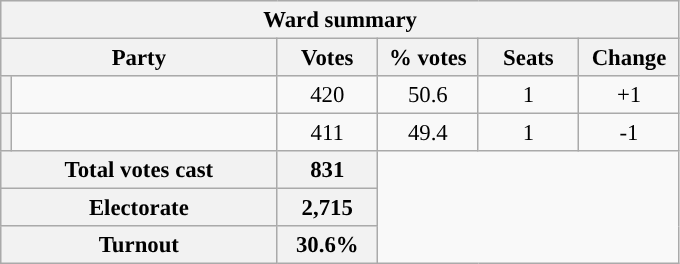<table class="wikitable" style="font-size: 95%;">
<tr style="background-color:#E9E9E9">
<th colspan="6">Ward summary</th>
</tr>
<tr style="background-color:#E9E9E9">
<th colspan="2">Party</th>
<th style="width: 60px">Votes</th>
<th style="width: 60px">% votes</th>
<th style="width: 60px">Seats</th>
<th style="width: 60px">Change</th>
</tr>
<tr>
<th style="background-color: "></th>
<td style="width: 170px"><a href='#'></a></td>
<td align="center">420</td>
<td align="center">50.6</td>
<td align="center">1</td>
<td align="center">+1</td>
</tr>
<tr>
<th style="background-color: "></th>
<td style="width: 170px"><a href='#'></a></td>
<td align="center">411</td>
<td align="center">49.4</td>
<td align="center">1</td>
<td align="center">-1</td>
</tr>
<tr style="background-color:#E9E9E9">
<th colspan="2">Total votes cast</th>
<th style="width: 60px">831</th>
</tr>
<tr style="background-color:#E9E9E9">
<th colspan="2">Electorate</th>
<th style="width: 60px">2,715</th>
</tr>
<tr style="background-color:#E9E9E9">
<th colspan="2">Turnout</th>
<th style="width: 60px">30.6%</th>
</tr>
</table>
